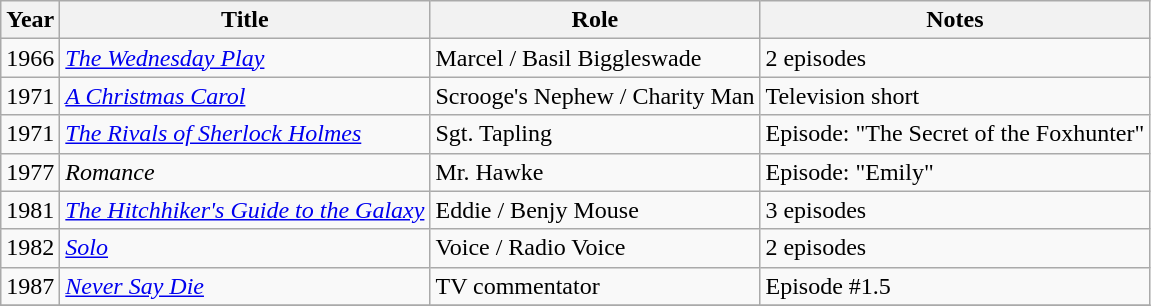<table class="wikitable sortable">
<tr>
<th>Year</th>
<th>Title</th>
<th>Role</th>
<th>Notes</th>
</tr>
<tr>
<td>1966</td>
<td><em><a href='#'>The Wednesday Play</a></em></td>
<td>Marcel / Basil Biggleswade</td>
<td>2 episodes</td>
</tr>
<tr>
<td>1971</td>
<td><a href='#'><em>A Christmas Carol</em></a></td>
<td>Scrooge's Nephew / Charity Man</td>
<td>Television short</td>
</tr>
<tr>
<td>1971</td>
<td><a href='#'><em>The Rivals of Sherlock Holmes</em></a></td>
<td>Sgt. Tapling</td>
<td>Episode: "The Secret of the Foxhunter"</td>
</tr>
<tr>
<td>1977</td>
<td><em>Romance</em></td>
<td>Mr. Hawke</td>
<td>Episode: "Emily"</td>
</tr>
<tr>
<td>1981</td>
<td><a href='#'><em>The Hitchhiker's Guide to the Galaxy</em></a></td>
<td>Eddie / Benjy Mouse</td>
<td>3 episodes</td>
</tr>
<tr>
<td>1982</td>
<td><a href='#'><em>Solo</em></a></td>
<td>Voice / Radio Voice</td>
<td>2 episodes</td>
</tr>
<tr>
<td>1987</td>
<td><a href='#'><em>Never Say Die</em></a></td>
<td>TV commentator</td>
<td>Episode #1.5</td>
</tr>
<tr>
</tr>
</table>
